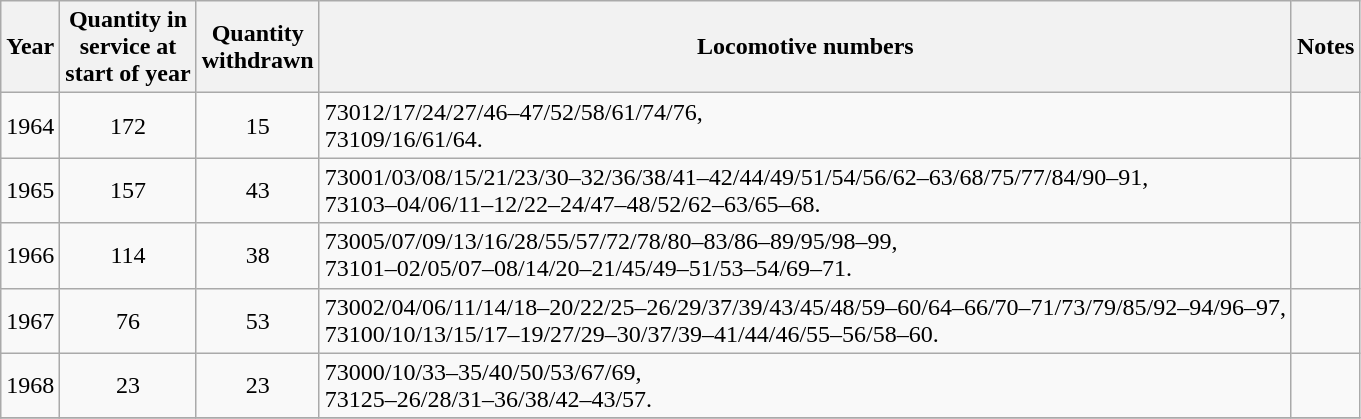<table class="wikitable" style="text-align:center">
<tr>
<th>Year</th>
<th>Quantity in<br>service at<br>start of year</th>
<th>Quantity<br>withdrawn</th>
<th>Locomotive numbers</th>
<th>Notes</th>
</tr>
<tr>
<td>1964</td>
<td>172</td>
<td>15</td>
<td align=left>73012/17/24/27/46–47/52/58/61/74/76,<br>73109/16/61/64.</td>
<td></td>
</tr>
<tr>
<td>1965</td>
<td>157</td>
<td>43</td>
<td align=left>73001/03/08/15/21/23/30–32/36/38/41–42/44/49/51/54/56/62–63/68/75/77/84/90–91,<br>73103–04/06/11–12/22–24/47–48/52/62–63/65–68.</td>
<td></td>
</tr>
<tr>
<td>1966</td>
<td>114</td>
<td>38</td>
<td align=left>73005/07/09/13/16/28/55/57/72/78/80–83/86–89/95/98–99,<br>73101–02/05/07–08/14/20–21/45/49–51/53–54/69–71.</td>
<td></td>
</tr>
<tr>
<td>1967</td>
<td>76</td>
<td>53</td>
<td align=left>73002/04/06/11/14/18–20/22/25–26/29/37/39/43/45/48/59–60/64–66/70–71/73/79/85/92–94/96–97,<br>73100/10/13/15/17–19/27/29–30/37/39–41/44/46/55–56/58–60.</td>
<td></td>
</tr>
<tr>
<td>1968</td>
<td>23</td>
<td>23</td>
<td align=left>73000/10/33–35/40/50/53/67/69,<br>73125–26/28/31–36/38/42–43/57.</td>
<td></td>
</tr>
<tr>
</tr>
</table>
